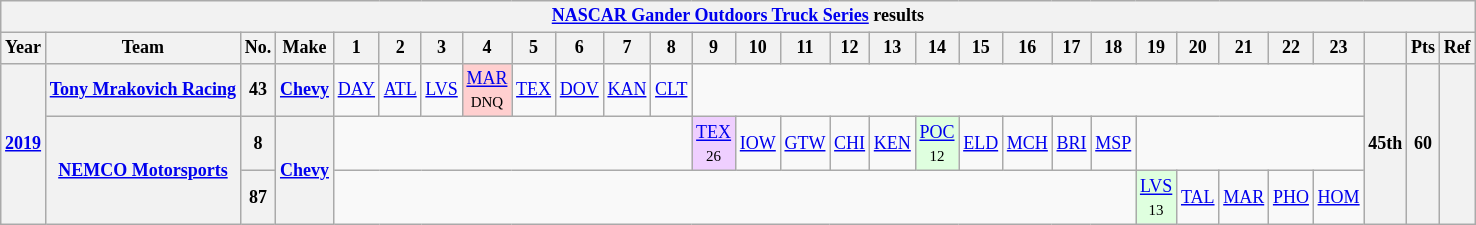<table class="wikitable" style="text-align:center; font-size:75%">
<tr>
<th colspan="30"><a href='#'>NASCAR Gander Outdoors Truck Series</a> results</th>
</tr>
<tr>
<th>Year</th>
<th>Team</th>
<th>No.</th>
<th>Make</th>
<th>1</th>
<th>2</th>
<th>3</th>
<th>4</th>
<th>5</th>
<th>6</th>
<th>7</th>
<th>8</th>
<th>9</th>
<th>10</th>
<th>11</th>
<th>12</th>
<th>13</th>
<th>14</th>
<th>15</th>
<th>16</th>
<th>17</th>
<th>18</th>
<th>19</th>
<th>20</th>
<th>21</th>
<th>22</th>
<th>23</th>
<th></th>
<th>Pts</th>
<th>Ref</th>
</tr>
<tr>
<th rowspan=3><a href='#'>2019</a></th>
<th><a href='#'>Tony Mrakovich Racing</a></th>
<th>43</th>
<th><a href='#'>Chevy</a></th>
<td><a href='#'>DAY</a></td>
<td><a href='#'>ATL</a></td>
<td><a href='#'>LVS</a></td>
<td style="background:#FFCFCF;"><a href='#'>MAR</a><br><small>DNQ</small></td>
<td><a href='#'>TEX</a></td>
<td><a href='#'>DOV</a></td>
<td><a href='#'>KAN</a></td>
<td><a href='#'>CLT</a></td>
<td colspan=15></td>
<th rowspan=3>45th</th>
<th rowspan=3>60</th>
<th rowspan=3></th>
</tr>
<tr>
<th rowspan=2><a href='#'>NEMCO Motorsports</a></th>
<th>8</th>
<th rowspan=2><a href='#'>Chevy</a></th>
<td colspan=8></td>
<td style="background:#EFCFFF;"><a href='#'>TEX</a><br><small>26</small></td>
<td><a href='#'>IOW</a></td>
<td><a href='#'>GTW</a></td>
<td><a href='#'>CHI</a></td>
<td><a href='#'>KEN</a></td>
<td style="background:#DFFFDF;"><a href='#'>POC</a><br><small>12</small></td>
<td><a href='#'>ELD</a></td>
<td><a href='#'>MCH</a></td>
<td><a href='#'>BRI</a></td>
<td><a href='#'>MSP</a></td>
<td colspan=5></td>
</tr>
<tr>
<th>87</th>
<td colspan=18></td>
<td style="background:#DFFFDF;"><a href='#'>LVS</a><br><small>13</small></td>
<td><a href='#'>TAL</a></td>
<td><a href='#'>MAR</a></td>
<td><a href='#'>PHO</a></td>
<td><a href='#'>HOM</a></td>
</tr>
</table>
